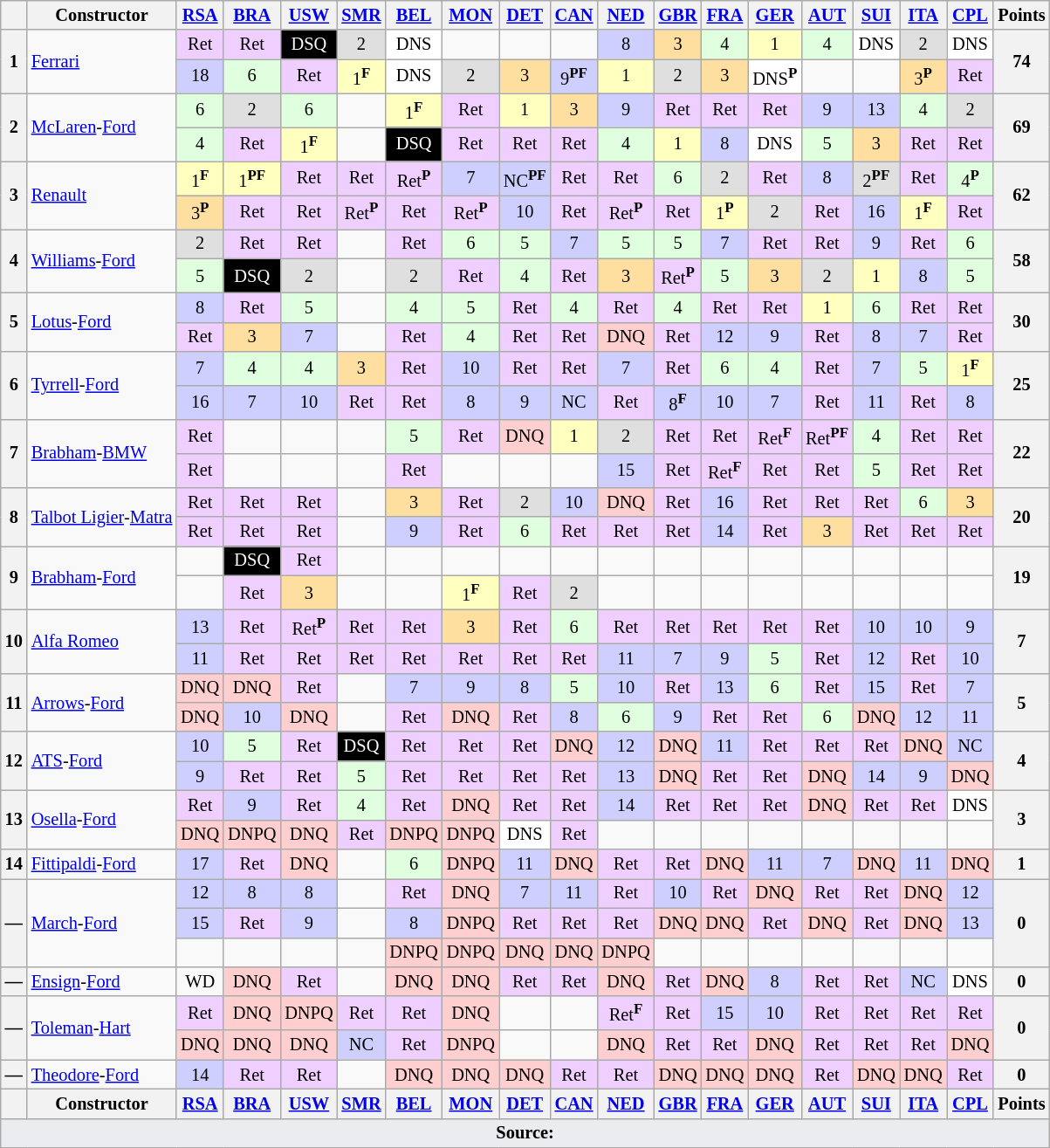<table class="wikitable" style="font-size: 85%; text-align:center;">
<tr valign="top">
<th scope="col" valign="middle"></th>
<th scope="col" valign="middle">Constructor</th>
<th scope="col"><a href='#'>RSA</a><br></th>
<th scope="col"><a href='#'>BRA</a><br></th>
<th scope="col"><a href='#'>USW</a><br></th>
<th scope="col"><a href='#'>SMR</a><br></th>
<th scope="col"><a href='#'>BEL</a><br></th>
<th scope="col"><a href='#'>MON</a><br></th>
<th scope="col"><a href='#'>DET</a><br></th>
<th scope="col"><a href='#'>CAN</a><br></th>
<th scope="col"><a href='#'>NED</a><br></th>
<th scope="col"><a href='#'>GBR</a><br></th>
<th scope="col"><a href='#'>FRA</a><br></th>
<th scope="col"><a href='#'>GER</a><br></th>
<th scope="col"><a href='#'>AUT</a><br></th>
<th scope="col"><a href='#'>SUI</a><br></th>
<th scope="col"><a href='#'>ITA</a><br></th>
<th scope="col"><a href='#'>CPL</a><br></th>
<th scope="col" valign="middle">Points</th>
</tr>
<tr>
<th scope="row" rowspan=2>1</th>
<td rowspan=2 align="left"> <a href='#'>Ferrari</a></td>
<td style="background:#efcfff;">Ret</td>
<td style="background:#efcfff;">Ret</td>
<td style="background:#000000; color:white">DSQ</td>
<td style="background:#dfdfdf;">2</td>
<td style="background:#ffffff;">DNS</td>
<td></td>
<td></td>
<td></td>
<td style="background:#cfcfff;">8</td>
<td style="background:#ffdf9f;">3</td>
<td style="background:#dfffdf;">4</td>
<td style="background:#ffffbf;">1</td>
<td style="background:#dfffdf;">4</td>
<td style="background:#ffffff;">DNS</td>
<td style="background:#dfdfdf;">2</td>
<td style="background:#ffffff;">DNS</td>
<th rowspan=2>74</th>
</tr>
<tr>
<td style="background:#cfcfff;">18</td>
<td style="background:#dfffdf;">6</td>
<td style="background:#efcfff;">Ret</td>
<td style="background:#ffffbf;">1<sup><strong>F</strong></sup></td>
<td style="background:#ffffff;">DNS</td>
<td style="background:#dfdfdf;">2</td>
<td style="background:#ffdf9f;">3</td>
<td style="background:#cfcfff;">9<sup><strong>PF</strong></sup></td>
<td style="background:#ffffbf;">1</td>
<td style="background:#dfdfdf;">2</td>
<td style="background:#ffdf9f;">3</td>
<td style="background:#ffffff;">DNS<sup><strong>P</strong></sup></td>
<td></td>
<td></td>
<td style="background:#ffdf9f;">3<sup><strong>P</strong></sup></td>
<td style="background:#efcfff;">Ret</td>
</tr>
<tr>
<th scope="row" rowspan=2>2</th>
<td rowspan=2 align="left"> <a href='#'>McLaren</a>-<a href='#'>Ford</a></td>
<td style="background:#dfffdf;">6</td>
<td style="background:#dfdfdf;">2</td>
<td style="background:#dfffdf;">6</td>
<td></td>
<td style="background:#ffffbf;">1<sup><strong>F</strong></sup></td>
<td style="background:#efcfff;">Ret</td>
<td style="background:#ffffbf;">1</td>
<td style="background:#ffdf9f;">3</td>
<td style="background:#cfcfff;">9</td>
<td style="background:#efcfff;">Ret</td>
<td style="background:#efcfff;">Ret</td>
<td style="background:#efcfff;">Ret</td>
<td style="background:#cfcfff;">9</td>
<td style="background:#cfcfff;">13</td>
<td style="background:#dfffdf;">4</td>
<td style="background:#dfdfdf;">2</td>
<th rowspan=2>69</th>
</tr>
<tr>
<td style="background:#dfffdf;">4</td>
<td style="background:#efcfff;">Ret</td>
<td style="background:#ffffbf;">1<sup><strong>F</strong></sup></td>
<td></td>
<td style="background:#000000; color:white">DSQ</td>
<td style="background:#efcfff;">Ret</td>
<td style="background:#efcfff;">Ret</td>
<td style="background:#efcfff;">Ret</td>
<td style="background:#dfffdf;">4</td>
<td style="background:#ffffbf;">1</td>
<td style="background:#cfcfff;">8</td>
<td style="background:#ffffff;">DNS</td>
<td style="background:#dfffdf;">5</td>
<td style="background:#ffdf9f;">3</td>
<td style="background:#efcfff;">Ret</td>
<td style="background:#efcfff;">Ret</td>
</tr>
<tr>
<th scope="row" rowspan=2>3</th>
<td rowspan=2 align="left"> <a href='#'>Renault</a></td>
<td style="background:#ffffbf;">1<sup><strong>F</strong></sup></td>
<td style="background:#ffffbf;">1<sup><strong>PF</strong></sup></td>
<td style="background:#efcfff;">Ret</td>
<td style="background:#efcfff;">Ret</td>
<td style="background:#efcfff;">Ret<sup><strong>P</strong></sup></td>
<td style="background:#cfcfff;">7</td>
<td style="background:#cfcfff;">NC<sup><strong>PF</strong></sup></td>
<td style="background:#efcfff;">Ret</td>
<td style="background:#efcfff;">Ret</td>
<td style="background:#dfffdf;">6</td>
<td style="background:#dfdfdf;">2</td>
<td style="background:#efcfff;">Ret</td>
<td style="background:#cfcfff;">8</td>
<td style="background:#dfdfdf;">2<sup><strong>PF</strong></sup></td>
<td style="background:#efcfff;">Ret</td>
<td style="background:#dfffdf;">4<sup><strong>P</strong></sup></td>
<th rowspan=2>62</th>
</tr>
<tr>
<td style="background:#ffdf9f;">3<sup><strong>P</strong></sup></td>
<td style="background:#efcfff;">Ret</td>
<td style="background:#efcfff;">Ret</td>
<td style="background:#efcfff;">Ret<sup><strong>P</strong></sup></td>
<td style="background:#efcfff;">Ret</td>
<td style="background:#efcfff;">Ret<sup><strong>P</strong></sup></td>
<td style="background:#cfcfff;">10</td>
<td style="background:#efcfff;">Ret</td>
<td style="background:#efcfff;">Ret<sup><strong>P</strong></sup></td>
<td style="background:#efcfff;">Ret</td>
<td style="background:#ffffbf;">1<sup><strong>P</strong></sup></td>
<td style="background:#dfdfdf;">2</td>
<td style="background:#efcfff;">Ret</td>
<td style="background:#cfcfff;">16</td>
<td style="background:#ffffbf;">1<sup><strong>F</strong></sup></td>
<td style="background:#efcfff;">Ret</td>
</tr>
<tr>
<th scope="row" rowspan=2>4</th>
<td rowspan=2 align="left"> <a href='#'>Williams</a>-<a href='#'>Ford</a></td>
<td style="background:#dfdfdf;">2</td>
<td style="background:#efcfff;">Ret</td>
<td style="background:#efcfff;">Ret</td>
<td></td>
<td style="background:#efcfff;">Ret</td>
<td style="background:#dfffdf;">6</td>
<td style="background:#dfffdf;">5</td>
<td style="background:#cfcfff;">7</td>
<td style="background:#dfffdf;">5</td>
<td style="background:#dfffdf;">5</td>
<td style="background:#cfcfff;">7</td>
<td style="background:#efcfff;">Ret</td>
<td style="background:#efcfff;">Ret</td>
<td style="background:#cfcfff;">9</td>
<td style="background:#efcfff;">Ret</td>
<td style="background:#dfffdf;">6</td>
<th rowspan=2>58</th>
</tr>
<tr>
<td style="background:#dfffdf;">5</td>
<td style="background:#000000; color:white">DSQ</td>
<td style="background:#dfdfdf;">2</td>
<td></td>
<td style="background:#dfdfdf;">2</td>
<td style="background:#efcfff;">Ret</td>
<td style="background:#dfffdf;">4</td>
<td style="background:#efcfff;">Ret</td>
<td style="background:#ffdf9f;">3</td>
<td style="background:#efcfff;">Ret<sup><strong>P</strong></sup></td>
<td style="background:#dfffdf;">5</td>
<td style="background:#ffdf9f;">3</td>
<td style="background:#dfdfdf;">2</td>
<td style="background:#ffffbf;">1</td>
<td style="background:#cfcfff;">8</td>
<td style="background:#dfffdf;">5</td>
</tr>
<tr>
<th scope="row" rowspan=2>5</th>
<td rowspan=2 align="left"> <a href='#'>Lotus</a>-<a href='#'>Ford</a></td>
<td style="background:#cfcfff;">8</td>
<td style="background:#efcfff;">Ret</td>
<td style="background:#dfffdf;">5</td>
<td></td>
<td style="background:#dfffdf;">4</td>
<td style="background:#dfffdf;">5</td>
<td style="background:#efcfff;">Ret</td>
<td style="background:#dfffdf;">4</td>
<td style="background:#efcfff;">Ret</td>
<td style="background:#dfffdf;">4</td>
<td style="background:#efcfff;">Ret</td>
<td style="background:#efcfff;">Ret</td>
<td style="background:#ffffbf;">1</td>
<td style="background:#dfffdf;">6</td>
<td style="background:#efcfff;">Ret</td>
<td style="background:#efcfff;">Ret</td>
<th rowspan=2>30</th>
</tr>
<tr>
<td style="background:#efcfff;">Ret</td>
<td style="background:#ffdf9f;">3</td>
<td style="background:#cfcfff;">7</td>
<td></td>
<td style="background:#efcfff;">Ret</td>
<td style="background:#dfffdf;">4</td>
<td style="background:#efcfff;">Ret</td>
<td style="background:#efcfff;">Ret</td>
<td style="background:#ffcfcf;">DNQ</td>
<td style="background:#efcfff;">Ret</td>
<td style="background:#cfcfff;">12</td>
<td style="background:#cfcfff;">9</td>
<td style="background:#efcfff;">Ret</td>
<td style="background:#cfcfff;">8</td>
<td style="background:#cfcfff;">7</td>
<td style="background:#efcfff;">Ret</td>
</tr>
<tr>
<th scope="row" rowspan=2>6</th>
<td rowspan=2 align="left"> <a href='#'>Tyrrell</a>-<a href='#'>Ford</a></td>
<td style="background:#cfcfff;">7</td>
<td style="background:#dfffdf;">4</td>
<td style="background:#dfffdf;">4</td>
<td style="background:#ffdf9f;">3</td>
<td style="background:#efcfff;">Ret</td>
<td style="background:#cfcfff;">10</td>
<td style="background:#efcfff;">Ret</td>
<td style="background:#efcfff;">Ret</td>
<td style="background:#cfcfff;">7</td>
<td style="background:#efcfff;">Ret</td>
<td style="background:#dfffdf;">6</td>
<td style="background:#dfffdf;">4</td>
<td style="background:#efcfff;">Ret</td>
<td style="background:#cfcfff;">7</td>
<td style="background:#dfffdf;">5</td>
<td style="background:#ffffbf;">1<sup><strong>F</strong></sup></td>
<th rowspan=2>25</th>
</tr>
<tr>
<td style="background:#cfcfff;">16</td>
<td style="background:#cfcfff;">7</td>
<td style="background:#cfcfff;">10</td>
<td style="background:#efcfff;">Ret</td>
<td style="background:#efcfff;">Ret</td>
<td style="background:#cfcfff;">8</td>
<td style="background:#cfcfff;">9</td>
<td style="background:#cfcfff;">NC</td>
<td style="background:#efcfff;">Ret</td>
<td style="background:#cfcfff;">8<sup><strong>F</strong></sup></td>
<td style="background:#cfcfff;">10</td>
<td style="background:#cfcfff;">7</td>
<td style="background:#efcfff;">Ret</td>
<td style="background:#cfcfff;">11</td>
<td style="background:#efcfff;">Ret</td>
<td style="background:#cfcfff;">8</td>
</tr>
<tr>
<th scope="row" rowspan=2>7</th>
<td rowspan=2 align="left"> <a href='#'>Brabham</a>-<a href='#'>BMW</a></td>
<td style="background:#efcfff;">Ret</td>
<td></td>
<td></td>
<td></td>
<td style="background:#dfffdf;">5</td>
<td style="background:#efcfff;">Ret</td>
<td style="background:#ffcfcf;">DNQ</td>
<td style="background:#ffffbf;">1</td>
<td style="background:#dfdfdf;">2</td>
<td style="background:#efcfff;">Ret</td>
<td style="background:#efcfff;">Ret</td>
<td style="background:#efcfff;">Ret<sup><strong>F</strong></sup></td>
<td style="background:#efcfff;">Ret<sup><strong>PF</strong></sup></td>
<td style="background:#dfffdf;">4</td>
<td style="background:#efcfff;">Ret</td>
<td style="background:#efcfff;">Ret</td>
<th rowspan=2>22</th>
</tr>
<tr>
<td style="background:#efcfff;">Ret</td>
<td></td>
<td></td>
<td></td>
<td style="background:#efcfff;">Ret</td>
<td></td>
<td></td>
<td></td>
<td style="background:#cfcfff;">15</td>
<td style="background:#efcfff;">Ret</td>
<td style="background:#efcfff;">Ret<sup><strong>F</strong></sup></td>
<td style="background:#efcfff;">Ret</td>
<td style="background:#efcfff;">Ret</td>
<td style="background:#dfffdf;">5</td>
<td style="background:#efcfff;">Ret</td>
<td style="background:#efcfff;">Ret</td>
</tr>
<tr>
<th scope="row" rowspan=2>8</th>
<td rowspan=2 align="left" nowrap> <a href='#'>Talbot Ligier</a>-<a href='#'>Matra</a></td>
<td style="background:#efcfff;">Ret</td>
<td style="background:#efcfff;">Ret</td>
<td style="background:#efcfff;">Ret</td>
<td></td>
<td style="background:#ffdf9f;">3</td>
<td style="background:#efcfff;">Ret</td>
<td style="background:#dfdfdf;">2</td>
<td style="background:#cfcfff;">10</td>
<td style="background:#ffcfcf;">DNQ</td>
<td style="background:#efcfff;">Ret</td>
<td style="background:#cfcfff;">16</td>
<td style="background:#efcfff;">Ret</td>
<td style="background:#efcfff;">Ret</td>
<td style="background:#efcfff;">Ret</td>
<td style="background:#dfffdf;">6</td>
<td style="background:#ffdf9f;">3</td>
<th rowspan=2>20</th>
</tr>
<tr>
<td style="background:#efcfff;">Ret</td>
<td style="background:#efcfff;">Ret</td>
<td style="background:#efcfff;">Ret</td>
<td></td>
<td style="background:#cfcfff;">9</td>
<td style="background:#efcfff;">Ret</td>
<td style="background:#dfffdf;">6</td>
<td style="background:#efcfff;">Ret</td>
<td style="background:#efcfff;">Ret</td>
<td style="background:#efcfff;">Ret</td>
<td style="background:#cfcfff;">14</td>
<td style="background:#efcfff;">Ret</td>
<td style="background:#ffdf9f;">3</td>
<td style="background:#efcfff;">Ret</td>
<td style="background:#efcfff;">Ret</td>
<td style="background:#efcfff;">Ret</td>
</tr>
<tr>
<th scope="row" rowspan=2>9</th>
<td rowspan=2 align="left"> <a href='#'>Brabham</a>-<a href='#'>Ford</a></td>
<td></td>
<td style="background:#000000; color:white">DSQ</td>
<td style="background:#efcfff;">Ret</td>
<td></td>
<td></td>
<td></td>
<td></td>
<td></td>
<td></td>
<td></td>
<td></td>
<td></td>
<td></td>
<td></td>
<td></td>
<td></td>
<th rowspan=2>19</th>
</tr>
<tr>
<td></td>
<td style="background:#efcfff;">Ret</td>
<td style="background:#ffdf9f;">3</td>
<td></td>
<td></td>
<td style="background:#ffffbf;">1<sup><strong>F</strong></sup></td>
<td style="background:#efcfff;">Ret</td>
<td style="background:#dfdfdf;">2</td>
<td></td>
<td></td>
<td></td>
<td></td>
<td></td>
<td></td>
<td></td>
<td></td>
</tr>
<tr>
<th scope="row" rowspan=2>10</th>
<td rowspan=2 align="left"> <a href='#'>Alfa Romeo</a></td>
<td style="background:#cfcfff;">13</td>
<td style="background:#efcfff;">Ret</td>
<td style="background:#efcfff;">Ret<sup><strong>P</strong></sup></td>
<td style="background:#efcfff;">Ret</td>
<td style="background:#efcfff;">Ret</td>
<td style="background:#ffdf9f;">3</td>
<td style="background:#efcfff;">Ret</td>
<td style="background:#dfffdf;">6</td>
<td style="background:#efcfff;">Ret</td>
<td style="background:#efcfff;">Ret</td>
<td style="background:#efcfff;">Ret</td>
<td style="background:#efcfff;">Ret</td>
<td style="background:#efcfff;">Ret</td>
<td style="background:#cfcfff;">10</td>
<td style="background:#cfcfff;">10</td>
<td style="background:#cfcfff;">9</td>
<th rowspan=2>7</th>
</tr>
<tr>
<td style="background:#cfcfff;">11</td>
<td style="background:#efcfff;">Ret</td>
<td style="background:#efcfff;">Ret</td>
<td style="background:#efcfff;">Ret</td>
<td style="background:#efcfff;">Ret</td>
<td style="background:#efcfff;">Ret</td>
<td style="background:#efcfff;">Ret</td>
<td style="background:#efcfff;">Ret</td>
<td style="background:#cfcfff;">11</td>
<td style="background:#cfcfff;">7</td>
<td style="background:#cfcfff;">9</td>
<td style="background:#dfffdf;">5</td>
<td style="background:#efcfff;">Ret</td>
<td style="background:#cfcfff;">12</td>
<td style="background:#efcfff;">Ret</td>
<td style="background:#cfcfff;">10</td>
</tr>
<tr>
<th scope="row" rowspan=2>11</th>
<td rowspan=2 align="left"> <a href='#'>Arrows</a>-<a href='#'>Ford</a></td>
<td style="background:#ffcfcf;">DNQ</td>
<td style="background:#ffcfcf;">DNQ</td>
<td style="background:#efcfff;">Ret</td>
<td></td>
<td style="background:#cfcfff;">7</td>
<td style="background:#cfcfff;">9</td>
<td style="background:#cfcfff;">8</td>
<td style="background:#dfffdf;">5</td>
<td style="background:#cfcfff;">10</td>
<td style="background:#efcfff;">Ret</td>
<td style="background:#cfcfff;">13</td>
<td style="background:#dfffdf;">6</td>
<td style="background:#efcfff;">Ret</td>
<td style="background:#cfcfff;">15</td>
<td style="background:#efcfff;">Ret</td>
<td style="background:#cfcfff;">7</td>
<th rowspan=2>5</th>
</tr>
<tr>
<td style="background:#ffcfcf;">DNQ</td>
<td style="background:#cfcfff;">10</td>
<td style="background:#ffcfcf;">DNQ</td>
<td></td>
<td style="background:#efcfff;">Ret</td>
<td style="background:#ffcfcf;">DNQ</td>
<td style="background:#efcfff;">Ret</td>
<td style="background:#cfcfff;">8</td>
<td style="background:#dfffdf;">6</td>
<td style="background:#cfcfff;">9</td>
<td style="background:#efcfff;">Ret</td>
<td style="background:#efcfff;">Ret</td>
<td style="background:#dfffdf;">6</td>
<td style="background:#ffcfcf;">DNQ</td>
<td style="background:#cfcfff;">12</td>
<td style="background:#cfcfff;">11</td>
</tr>
<tr>
<th scope="row" rowspan=2>12</th>
<td rowspan=2 align="left"> <a href='#'>ATS</a>-<a href='#'>Ford</a></td>
<td style="background:#cfcfff;">10</td>
<td style="background:#dfffdf;">5</td>
<td style="background:#efcfff;">Ret</td>
<td style="background:#000000; color:white">DSQ</td>
<td style="background:#efcfff;">Ret</td>
<td style="background:#efcfff;">Ret</td>
<td style="background:#efcfff;">Ret</td>
<td style="background:#ffcfcf;">DNQ</td>
<td style="background:#cfcfff;">12</td>
<td style="background:#ffcfcf;">DNQ</td>
<td style="background:#cfcfff;">11</td>
<td style="background:#efcfff;">Ret</td>
<td style="background:#efcfff;">Ret</td>
<td style="background:#efcfff;">Ret</td>
<td style="background:#ffcfcf;">DNQ</td>
<td style="background:#cfcfff;">NC</td>
<th rowspan=2>4</th>
</tr>
<tr>
<td style="background:#cfcfff;">9</td>
<td style="background:#efcfff;">Ret</td>
<td style="background:#efcfff;">Ret</td>
<td style="background:#dfffdf;">5</td>
<td style="background:#efcfff;">Ret</td>
<td style="background:#efcfff;">Ret</td>
<td style="background:#efcfff;">Ret</td>
<td style="background:#efcfff;">Ret</td>
<td style="background:#cfcfff;">13</td>
<td style="background:#ffcfcf;">DNQ</td>
<td style="background:#efcfff;">Ret</td>
<td style="background:#efcfff;">Ret</td>
<td style="background:#ffcfcf;">DNQ</td>
<td style="background:#cfcfff;">14</td>
<td style="background:#cfcfff;">9</td>
<td style="background:#ffcfcf;">DNQ</td>
</tr>
<tr>
<th scope="row" rowspan=2>13</th>
<td rowspan=2 align="left"> <a href='#'>Osella</a>-<a href='#'>Ford</a></td>
<td style="background:#efcfff;">Ret</td>
<td style="background:#cfcfff;">9</td>
<td style="background:#efcfff;">Ret</td>
<td style="background:#dfffdf;">4</td>
<td style="background:#efcfff;">Ret</td>
<td style="background:#ffcfcf;">DNQ</td>
<td style="background:#efcfff;">Ret</td>
<td style="background:#efcfff;">Ret</td>
<td style="background:#cfcfff;">14</td>
<td style="background:#efcfff;">Ret</td>
<td style="background:#efcfff;">Ret</td>
<td style="background:#efcfff;">Ret</td>
<td style="background:#ffcfcf;">DNQ</td>
<td style="background:#efcfff;">Ret</td>
<td style="background:#efcfff;">Ret</td>
<td style="background:#ffffff;">DNS</td>
<th rowspan=2>3</th>
</tr>
<tr>
<td style="background:#ffcfcf;">DNQ</td>
<td style="background:#ffcfcf;">DNPQ</td>
<td style="background:#ffcfcf;">DNQ</td>
<td style="background:#efcfff;">Ret</td>
<td style="background:#ffcfcf;">DNPQ</td>
<td style="background:#ffcfcf;">DNPQ</td>
<td style="background:#ffffff;">DNS</td>
<td style="background:#efcfff;">Ret</td>
<td></td>
<td></td>
<td></td>
<td></td>
<td></td>
<td></td>
<td></td>
<td></td>
</tr>
<tr>
<th scope="row">14</th>
<td align=left> <a href='#'>Fittipaldi</a>-<a href='#'>Ford</a></td>
<td style="background:#cfcfff;">17</td>
<td style="background:#efcfff;">Ret</td>
<td style="background:#ffcfcf;">DNQ</td>
<td></td>
<td style="background:#dfffdf;">6</td>
<td style="background:#ffcfcf;">DNPQ</td>
<td style="background:#cfcfff;">11</td>
<td style="background:#ffcfcf;">DNQ</td>
<td style="background:#efcfff;">Ret</td>
<td style="background:#efcfff;">Ret</td>
<td style="background:#ffcfcf;">DNQ</td>
<td style="background:#cfcfff;">11</td>
<td style="background:#cfcfff;">7</td>
<td style="background:#ffcfcf;">DNQ</td>
<td style="background:#cfcfff;">11</td>
<td style="background:#ffcfcf;">DNQ</td>
<th>1</th>
</tr>
<tr>
<th scope="row" rowspan=3>—</th>
<td rowspan=3 align="left"> <a href='#'>March</a>-<a href='#'>Ford</a></td>
<td style="background:#cfcfff;">12</td>
<td style="background:#cfcfff;">8</td>
<td style="background:#cfcfff;">8</td>
<td></td>
<td style="background:#efcfff;">Ret</td>
<td style="background:#ffcfcf;">DNQ</td>
<td style="background:#cfcfff;">7</td>
<td style="background:#cfcfff;">11</td>
<td style="background:#efcfff;">Ret</td>
<td style="background:#cfcfff;">10</td>
<td style="background:#efcfff;">Ret</td>
<td style="background:#ffcfcf;">DNQ</td>
<td style="background:#efcfff;">Ret</td>
<td style="background:#efcfff;">Ret</td>
<td style="background:#ffcfcf;">DNQ</td>
<td style="background:#cfcfff;">12</td>
<th rowspan=3>0</th>
</tr>
<tr>
<td style="background:#cfcfff;">15</td>
<td style="background:#efcfff;">Ret</td>
<td style="background:#cfcfff;">9</td>
<td></td>
<td style="background:#cfcfff;">8</td>
<td style="background:#ffcfcf;">DNPQ</td>
<td style="background:#efcfff;">Ret</td>
<td style="background:#efcfff;">Ret</td>
<td style="background:#efcfff;">Ret</td>
<td style="background:#ffcfcf;">DNQ</td>
<td style="background:#ffcfcf;">DNQ</td>
<td style="background:#efcfff;">Ret</td>
<td style="background:#ffcfcf;">DNQ</td>
<td style="background:#efcfff;">Ret</td>
<td style="background:#ffcfcf;">DNQ</td>
<td style="background:#cfcfff;">13</td>
</tr>
<tr>
<td></td>
<td></td>
<td></td>
<td></td>
<td style="background:#ffcfcf;">DNPQ</td>
<td style="background:#ffcfcf;">DNPQ</td>
<td style="background:#ffcfcf;">DNQ</td>
<td style="background:#ffcfcf;">DNQ</td>
<td style="background:#ffcfcf;">DNPQ</td>
<td></td>
<td></td>
<td></td>
<td></td>
<td></td>
<td></td>
<td></td>
</tr>
<tr>
<th scope="row">—</th>
<td align=left> <a href='#'>Ensign</a>-<a href='#'>Ford</a></td>
<td>WD</td>
<td style="background:#ffcfcf;">DNQ</td>
<td style="background:#efcfff;">Ret</td>
<td></td>
<td style="background:#ffcfcf;">DNQ</td>
<td style="background:#ffcfcf;">DNQ</td>
<td style="background:#efcfff;">Ret</td>
<td style="background:#efcfff;">Ret</td>
<td style="background:#ffcfcf;">DNQ</td>
<td style="background:#efcfff;">Ret</td>
<td style="background:#ffcfcf;">DNQ</td>
<td style="background:#cfcfff;">8</td>
<td style="background:#efcfff;">Ret</td>
<td style="background:#efcfff;">Ret</td>
<td style="background:#cfcfff;">NC</td>
<td style="background:#ffffff;">DNS</td>
<th>0</th>
</tr>
<tr>
<th scope="row" rowspan=2>—</th>
<td rowspan=2 align="left"> <a href='#'>Toleman</a>-<a href='#'>Hart</a></td>
<td style="background:#efcfff;">Ret</td>
<td style="background:#ffcfcf;">DNQ</td>
<td style="background:#ffcfcf;">DNPQ</td>
<td style="background:#efcfff;">Ret</td>
<td style="background:#efcfff;">Ret</td>
<td style="background:#ffcfcf;">DNQ</td>
<td></td>
<td></td>
<td style="background:#efcfff;">Ret<sup><strong>F</strong></sup></td>
<td style="background:#efcfff;">Ret</td>
<td style="background:#cfcfff;">15</td>
<td style="background:#cfcfff;">10</td>
<td style="background:#efcfff;">Ret</td>
<td style="background:#efcfff;">Ret</td>
<td style="background:#efcfff;">Ret</td>
<td style="background:#efcfff;">Ret</td>
<th rowspan=2>0</th>
</tr>
<tr>
<td style="background:#ffcfcf;">DNQ</td>
<td style="background:#ffcfcf;">DNQ</td>
<td style="background:#ffcfcf;">DNQ</td>
<td style="background:#cfcfff;">NC</td>
<td style="background:#efcfff;">Ret</td>
<td style="background:#ffcfcf;">DNPQ</td>
<td></td>
<td></td>
<td style="background:#ffcfcf;">DNQ</td>
<td style="background:#efcfff;">Ret</td>
<td style="background:#efcfff;">Ret</td>
<td style="background:#ffcfcf;">DNQ</td>
<td style="background:#efcfff;">Ret</td>
<td style="background:#efcfff;">Ret</td>
<td style="background:#efcfff;">Ret</td>
<td style="background:#ffcfcf;">DNQ</td>
</tr>
<tr>
<th scope="row">—</th>
<td align=left> <a href='#'>Theodore</a>-<a href='#'>Ford</a></td>
<td style="background:#cfcfff;">14</td>
<td style="background:#efcfff;">Ret</td>
<td style="background:#efcfff;">Ret</td>
<td></td>
<td style="background:#ffcfcf;">DNQ</td>
<td style="background:#ffcfcf;">DNQ</td>
<td style="background:#ffcfcf;">DNQ</td>
<td style="background:#efcfff;">Ret</td>
<td style="background:#efcfff;">Ret</td>
<td style="background:#ffcfcf;">DNQ</td>
<td style="background:#ffcfcf;">DNQ</td>
<td style="background:#ffcfcf;">DNQ</td>
<td style="background:#efcfff;">Ret</td>
<td style="background:#ffcfcf;">DNQ</td>
<td style="background:#ffcfcf;">DNQ</td>
<td style="background:#efcfff;">Ret</td>
<th>0</th>
</tr>
<tr valign="top">
<th scope="col" valign="middle"></th>
<th scope="col" valign="middle">Constructor</th>
<th scope="col"><a href='#'>RSA</a><br></th>
<th scope="col"><a href='#'>BRA</a><br></th>
<th scope="col"><a href='#'>USW</a><br></th>
<th scope="col"><a href='#'>SMR</a><br></th>
<th scope="col"><a href='#'>BEL</a><br></th>
<th scope="col"><a href='#'>MON</a><br></th>
<th scope="col"><a href='#'>DET</a><br></th>
<th scope="col"><a href='#'>CAN</a><br></th>
<th scope="col"><a href='#'>NED</a><br></th>
<th scope="col"><a href='#'>GBR</a><br></th>
<th scope="col"><a href='#'>FRA</a><br></th>
<th scope="col"><a href='#'>GER</a><br></th>
<th scope="col"><a href='#'>AUT</a><br></th>
<th scope="col"><a href='#'>SUI</a><br></th>
<th scope="col"><a href='#'>ITA</a><br></th>
<th scope="col"><a href='#'>CPL</a><br></th>
<th scope="col" valign="middle">Points</th>
</tr>
<tr>
<td scope="col" colspan="19" style="background-color:#EAECF0;text-align:center"><strong>Source:</strong></td>
</tr>
</table>
